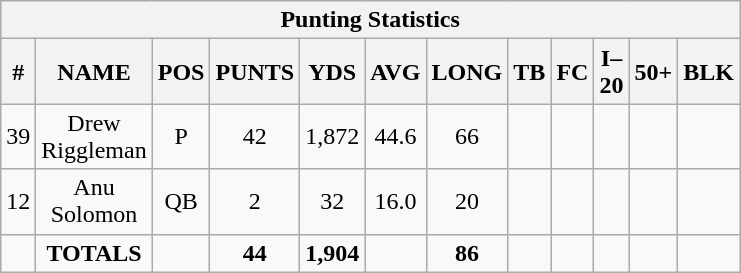<table style="width:30%; text-align:center;" class="wikitable collapsible collapsed">
<tr>
<th colspan="12">Punting Statistics</th>
</tr>
<tr>
<th>#</th>
<th>NAME</th>
<th>POS</th>
<th>PUNTS</th>
<th>YDS</th>
<th>AVG</th>
<th>LONG</th>
<th>TB</th>
<th>FC</th>
<th>I–20</th>
<th>50+</th>
<th>BLK</th>
</tr>
<tr>
<td>39</td>
<td>Drew Riggleman</td>
<td>P</td>
<td>42</td>
<td>1,872</td>
<td>44.6</td>
<td>66</td>
<td></td>
<td></td>
<td></td>
<td></td>
<td></td>
</tr>
<tr>
<td>12</td>
<td>Anu Solomon</td>
<td>QB</td>
<td>2</td>
<td>32</td>
<td>16.0</td>
<td>20</td>
<td></td>
<td></td>
<td></td>
<td></td>
<td></td>
</tr>
<tr>
<td></td>
<td><strong>TOTALS</strong></td>
<td></td>
<td><strong>44</strong></td>
<td><strong>1,904</strong></td>
<td><strong> </strong></td>
<td><strong>86</strong></td>
<td><strong> </strong></td>
<td><strong> </strong></td>
<td><strong> </strong></td>
<td><strong> </strong></td>
<td><strong> </strong></td>
</tr>
</table>
